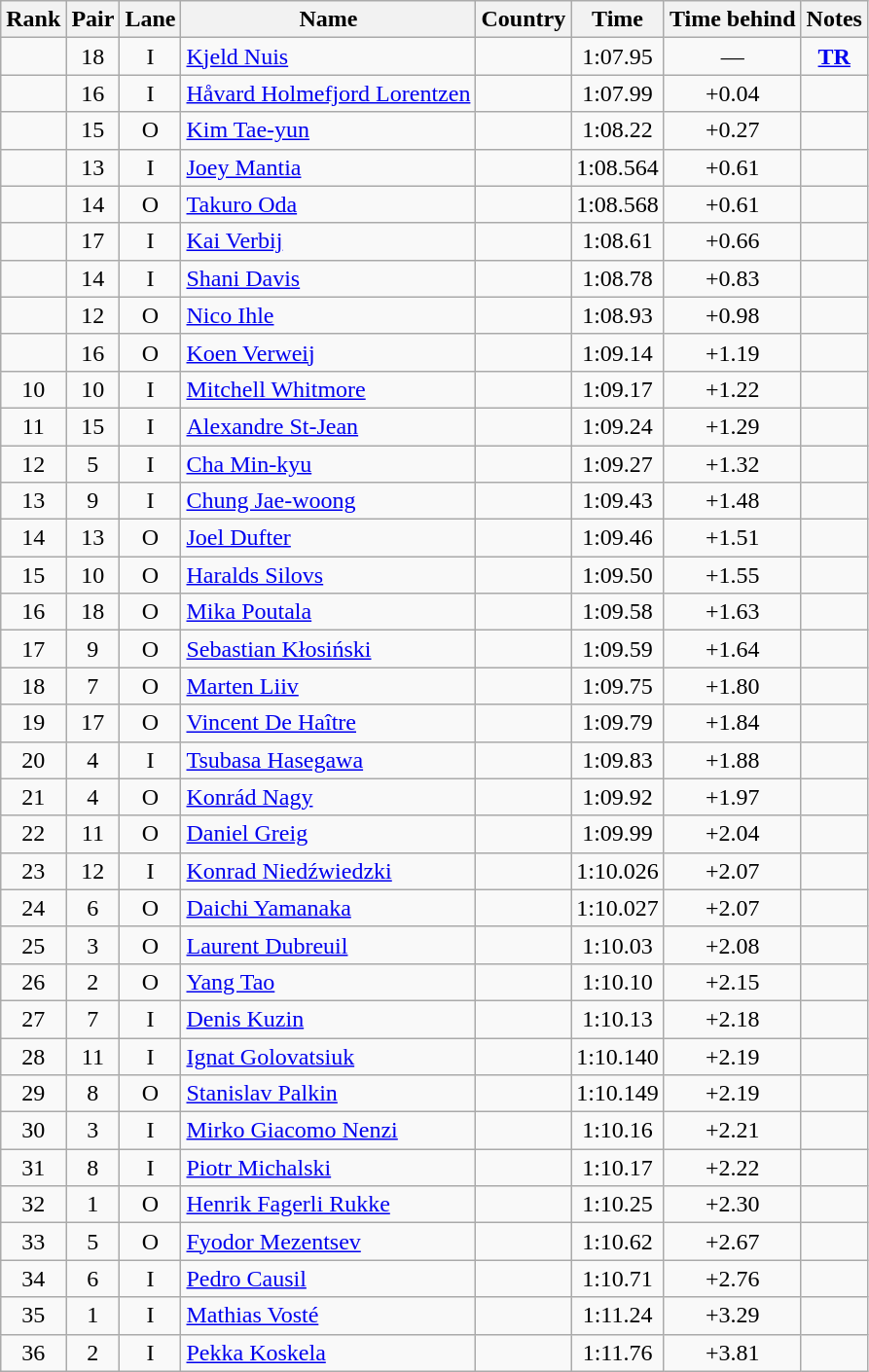<table class="wikitable sortable" style="text-align:center">
<tr>
<th>Rank</th>
<th>Pair</th>
<th>Lane</th>
<th>Name</th>
<th>Country</th>
<th>Time</th>
<th>Time behind</th>
<th>Notes</th>
</tr>
<tr>
<td></td>
<td>18</td>
<td>I</td>
<td align="left"><a href='#'>Kjeld Nuis</a></td>
<td align="left"></td>
<td>1:07.95</td>
<td>—</td>
<td><strong><a href='#'>TR</a></strong></td>
</tr>
<tr>
<td></td>
<td>16</td>
<td>I</td>
<td align="left"><a href='#'>Håvard Holmefjord Lorentzen</a></td>
<td align="left"></td>
<td>1:07.99</td>
<td>+0.04</td>
<td></td>
</tr>
<tr>
<td></td>
<td>15</td>
<td>O</td>
<td align="left"><a href='#'>Kim Tae-yun</a></td>
<td align="left"></td>
<td>1:08.22</td>
<td>+0.27</td>
<td></td>
</tr>
<tr>
<td></td>
<td>13</td>
<td>I</td>
<td align="left"><a href='#'>Joey Mantia</a></td>
<td align="left"></td>
<td>1:08.564</td>
<td>+0.61</td>
<td></td>
</tr>
<tr>
<td></td>
<td>14</td>
<td>O</td>
<td align="left"><a href='#'>Takuro Oda</a></td>
<td align="left"></td>
<td>1:08.568</td>
<td>+0.61</td>
<td></td>
</tr>
<tr>
<td></td>
<td>17</td>
<td>I</td>
<td align="left"><a href='#'>Kai Verbij</a></td>
<td align="left"></td>
<td>1:08.61</td>
<td>+0.66</td>
<td></td>
</tr>
<tr>
<td></td>
<td>14</td>
<td>I</td>
<td align="left"><a href='#'>Shani Davis</a></td>
<td align="left"></td>
<td>1:08.78</td>
<td>+0.83</td>
<td></td>
</tr>
<tr>
<td></td>
<td>12</td>
<td>O</td>
<td align="left"><a href='#'>Nico Ihle</a></td>
<td align="left"></td>
<td>1:08.93</td>
<td>+0.98</td>
<td></td>
</tr>
<tr>
<td></td>
<td>16</td>
<td>O</td>
<td align="left"><a href='#'>Koen Verweij</a></td>
<td align="left"></td>
<td>1:09.14</td>
<td>+1.19</td>
<td></td>
</tr>
<tr>
<td>10</td>
<td>10</td>
<td>I</td>
<td align="left"><a href='#'>Mitchell Whitmore</a></td>
<td align="left"></td>
<td>1:09.17</td>
<td>+1.22</td>
<td></td>
</tr>
<tr>
<td>11</td>
<td>15</td>
<td>I</td>
<td align="left"><a href='#'>Alexandre St-Jean</a></td>
<td align="left"></td>
<td>1:09.24</td>
<td>+1.29</td>
<td></td>
</tr>
<tr>
<td>12</td>
<td>5</td>
<td>I</td>
<td align="left"><a href='#'>Cha Min-kyu</a></td>
<td align="left"></td>
<td>1:09.27</td>
<td>+1.32</td>
<td></td>
</tr>
<tr>
<td>13</td>
<td>9</td>
<td>I</td>
<td align="left"><a href='#'>Chung Jae-woong</a></td>
<td align="left"></td>
<td>1:09.43</td>
<td>+1.48</td>
<td></td>
</tr>
<tr>
<td>14</td>
<td>13</td>
<td>O</td>
<td align="left"><a href='#'>Joel Dufter</a></td>
<td align="left"></td>
<td>1:09.46</td>
<td>+1.51</td>
<td></td>
</tr>
<tr>
<td>15</td>
<td>10</td>
<td>O</td>
<td align="left"><a href='#'>Haralds Silovs</a></td>
<td align="left"></td>
<td>1:09.50</td>
<td>+1.55</td>
<td></td>
</tr>
<tr>
<td>16</td>
<td>18</td>
<td>O</td>
<td align="left"><a href='#'>Mika Poutala</a></td>
<td align="left"></td>
<td>1:09.58</td>
<td>+1.63</td>
<td></td>
</tr>
<tr>
<td>17</td>
<td>9</td>
<td>O</td>
<td align="left"><a href='#'>Sebastian Kłosiński</a></td>
<td align="left"></td>
<td>1:09.59</td>
<td>+1.64</td>
<td></td>
</tr>
<tr>
<td>18</td>
<td>7</td>
<td>O</td>
<td align="left"><a href='#'>Marten Liiv</a></td>
<td align="left"></td>
<td>1:09.75</td>
<td>+1.80</td>
<td></td>
</tr>
<tr>
<td>19</td>
<td>17</td>
<td>O</td>
<td align="left"><a href='#'>Vincent De Haître</a></td>
<td align="left"></td>
<td>1:09.79</td>
<td>+1.84</td>
<td></td>
</tr>
<tr>
<td>20</td>
<td>4</td>
<td>I</td>
<td align="left"><a href='#'>Tsubasa Hasegawa</a></td>
<td align="left"></td>
<td>1:09.83</td>
<td>+1.88</td>
<td></td>
</tr>
<tr>
<td>21</td>
<td>4</td>
<td>O</td>
<td align="left"><a href='#'>Konrád Nagy</a></td>
<td align="left"></td>
<td>1:09.92</td>
<td>+1.97</td>
<td></td>
</tr>
<tr>
<td>22</td>
<td>11</td>
<td>O</td>
<td align="left"><a href='#'>Daniel Greig</a></td>
<td align="left"></td>
<td>1:09.99</td>
<td>+2.04</td>
<td></td>
</tr>
<tr>
<td>23</td>
<td>12</td>
<td>I</td>
<td align="left"><a href='#'>Konrad Niedźwiedzki</a></td>
<td align="left"></td>
<td>1:10.026</td>
<td>+2.07</td>
<td></td>
</tr>
<tr>
<td>24</td>
<td>6</td>
<td>O</td>
<td align="left"><a href='#'>Daichi Yamanaka</a></td>
<td align="left"></td>
<td>1:10.027</td>
<td>+2.07</td>
<td></td>
</tr>
<tr>
<td>25</td>
<td>3</td>
<td>O</td>
<td align="left"><a href='#'>Laurent Dubreuil</a></td>
<td align="left"></td>
<td>1:10.03</td>
<td>+2.08</td>
<td></td>
</tr>
<tr>
<td>26</td>
<td>2</td>
<td>O</td>
<td align="left"><a href='#'>Yang Tao</a></td>
<td align="left"></td>
<td>1:10.10</td>
<td>+2.15</td>
<td></td>
</tr>
<tr>
<td>27</td>
<td>7</td>
<td>I</td>
<td align="left"><a href='#'>Denis Kuzin</a></td>
<td align="left"></td>
<td>1:10.13</td>
<td>+2.18</td>
<td></td>
</tr>
<tr>
<td>28</td>
<td>11</td>
<td>I</td>
<td align="left"><a href='#'>Ignat Golovatsiuk</a></td>
<td align="left"></td>
<td>1:10.140</td>
<td>+2.19</td>
<td></td>
</tr>
<tr>
<td>29</td>
<td>8</td>
<td>O</td>
<td align="left"><a href='#'>Stanislav Palkin</a></td>
<td align="left"></td>
<td>1:10.149</td>
<td>+2.19</td>
<td></td>
</tr>
<tr>
<td>30</td>
<td>3</td>
<td>I</td>
<td align="left"><a href='#'>Mirko Giacomo Nenzi</a></td>
<td align="left"></td>
<td>1:10.16</td>
<td>+2.21</td>
<td></td>
</tr>
<tr>
<td>31</td>
<td>8</td>
<td>I</td>
<td align="left"><a href='#'>Piotr Michalski</a></td>
<td align="left"></td>
<td>1:10.17</td>
<td>+2.22</td>
<td></td>
</tr>
<tr>
<td>32</td>
<td>1</td>
<td>O</td>
<td align="left"><a href='#'>Henrik Fagerli Rukke</a></td>
<td align="left"></td>
<td>1:10.25</td>
<td>+2.30</td>
<td></td>
</tr>
<tr>
<td>33</td>
<td>5</td>
<td>O</td>
<td align="left"><a href='#'>Fyodor Mezentsev</a></td>
<td align="left"></td>
<td>1:10.62</td>
<td>+2.67</td>
<td></td>
</tr>
<tr>
<td>34</td>
<td>6</td>
<td>I</td>
<td align="left"><a href='#'>Pedro Causil</a></td>
<td align="left"></td>
<td>1:10.71</td>
<td>+2.76</td>
<td></td>
</tr>
<tr>
<td>35</td>
<td>1</td>
<td>I</td>
<td align="left"><a href='#'>Mathias Vosté</a></td>
<td align="left"></td>
<td>1:11.24</td>
<td>+3.29</td>
<td></td>
</tr>
<tr>
<td>36</td>
<td>2</td>
<td>I</td>
<td align="left"><a href='#'>Pekka Koskela</a></td>
<td align="left"></td>
<td>1:11.76</td>
<td>+3.81</td>
<td></td>
</tr>
</table>
